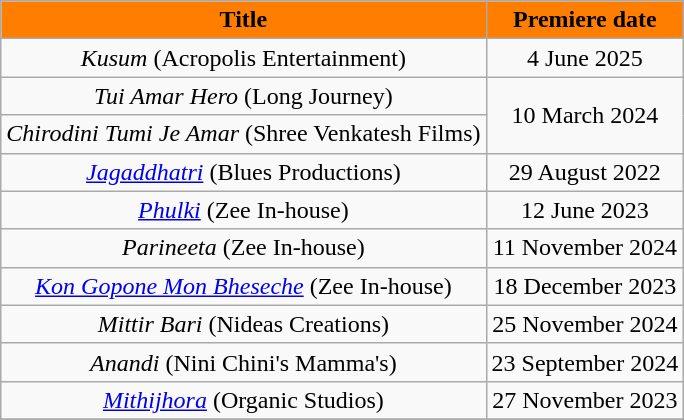<table class="wikitable sortable" style="border-collapse:collapse; font-size: 100%; text-align:center">
<tr>
<th style="background:#FF7E00;">Title</th>
<th style="background:#FF7E00;">Premiere date</th>
</tr>
<tr>
<td><em>Kusum</em> (Acropolis Entertainment)</td>
<td>4 June 2025</td>
</tr>
<tr>
<td><em>Tui Amar Hero</em> (Long Journey)</td>
<td rowspan="2">10 March 2024</td>
</tr>
<tr>
<td><em>Chirodini Tumi Je Amar</em> (Shree Venkatesh Films)</td>
</tr>
<tr>
<td><em><a href='#'>Jagaddhatri</a></em> (Blues Productions)</td>
<td>29 August 2022</td>
</tr>
<tr>
<td><em><a href='#'>Phulki</a></em> (Zee In-house)</td>
<td>12 June 2023</td>
</tr>
<tr>
<td><em>Parineeta</em> (Zee In-house)</td>
<td>11 November 2024</td>
</tr>
<tr>
<td><em><a href='#'>Kon Gopone Mon Bheseche</a></em> (Zee In-house)</td>
<td>18 December 2023</td>
</tr>
<tr>
<td><em>Mittir Bari</em> (Nideas Creations)</td>
<td>25 November 2024</td>
</tr>
<tr>
<td><em>Anandi</em> (Nini Chini's Mamma's)</td>
<td>23 September 2024</td>
</tr>
<tr>
<td><em><a href='#'>Mithijhora</a></em> (Organic Studios)</td>
<td>27 November 2023</td>
</tr>
<tr>
</tr>
</table>
